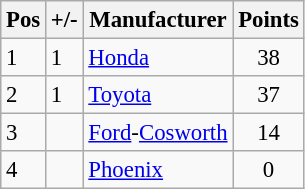<table class="wikitable" style="font-size: 95%;">
<tr>
<th>Pos</th>
<th>+/-</th>
<th>Manufacturer</th>
<th>Points</th>
</tr>
<tr>
<td>1</td>
<td align="left"> 1</td>
<td> <a href='#'>Honda</a></td>
<td align="center">38</td>
</tr>
<tr>
<td>2</td>
<td align="left"> 1</td>
<td> <a href='#'>Toyota</a></td>
<td align="center">37</td>
</tr>
<tr>
<td>3</td>
<td align="left"></td>
<td> <a href='#'>Ford</a>-<a href='#'>Cosworth</a></td>
<td align="center">14</td>
</tr>
<tr>
<td>4</td>
<td align="left"></td>
<td> <a href='#'>Phoenix</a></td>
<td align="center">0</td>
</tr>
</table>
